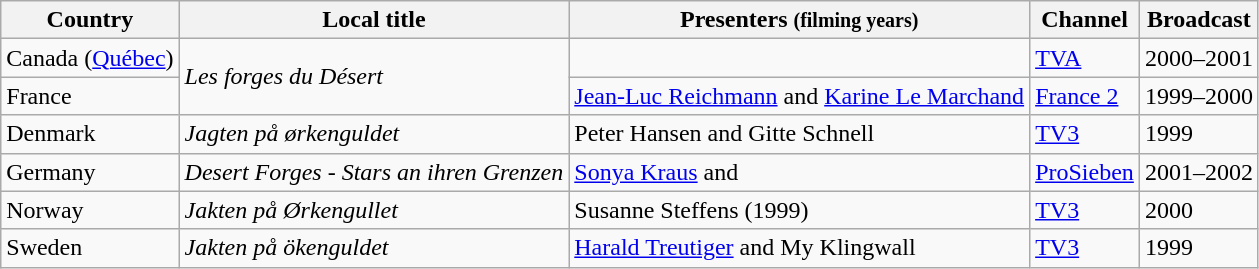<table class="wikitable" style="text-align:left;">
<tr>
<th>Country</th>
<th>Local title</th>
<th>Presenters <small>(filming years)</small></th>
<th>Channel</th>
<th>Broadcast</th>
</tr>
<tr>
<td>Canada (<a href='#'>Québec</a>)</td>
<td rowspan="2"><em>Les forges du Désert</em></td>
<td></td>
<td><a href='#'>TVA</a></td>
<td>2000–2001</td>
</tr>
<tr>
<td>France</td>
<td><a href='#'>Jean-Luc Reichmann</a> and <a href='#'>Karine Le Marchand</a></td>
<td><a href='#'>France 2</a></td>
<td>1999–2000</td>
</tr>
<tr>
<td>Denmark</td>
<td><em>Jagten på ørkenguldet</em></td>
<td>Peter Hansen and Gitte Schnell</td>
<td><a href='#'>TV3</a></td>
<td>1999</td>
</tr>
<tr>
<td>Germany</td>
<td><em>Desert Forges - Stars an ihren Grenzen</em></td>
<td><a href='#'>Sonya Kraus</a> and </td>
<td><a href='#'>ProSieben</a></td>
<td>2001–2002</td>
</tr>
<tr>
<td>Norway</td>
<td><em>Jakten på Ørkengullet</em></td>
<td>Susanne Steffens (1999)</td>
<td><a href='#'>TV3</a></td>
<td>2000</td>
</tr>
<tr>
<td>Sweden</td>
<td><em>Jakten på ökenguldet</em></td>
<td><a href='#'>Harald Treutiger</a> and My Klingwall</td>
<td><a href='#'>TV3</a></td>
<td>1999</td>
</tr>
</table>
